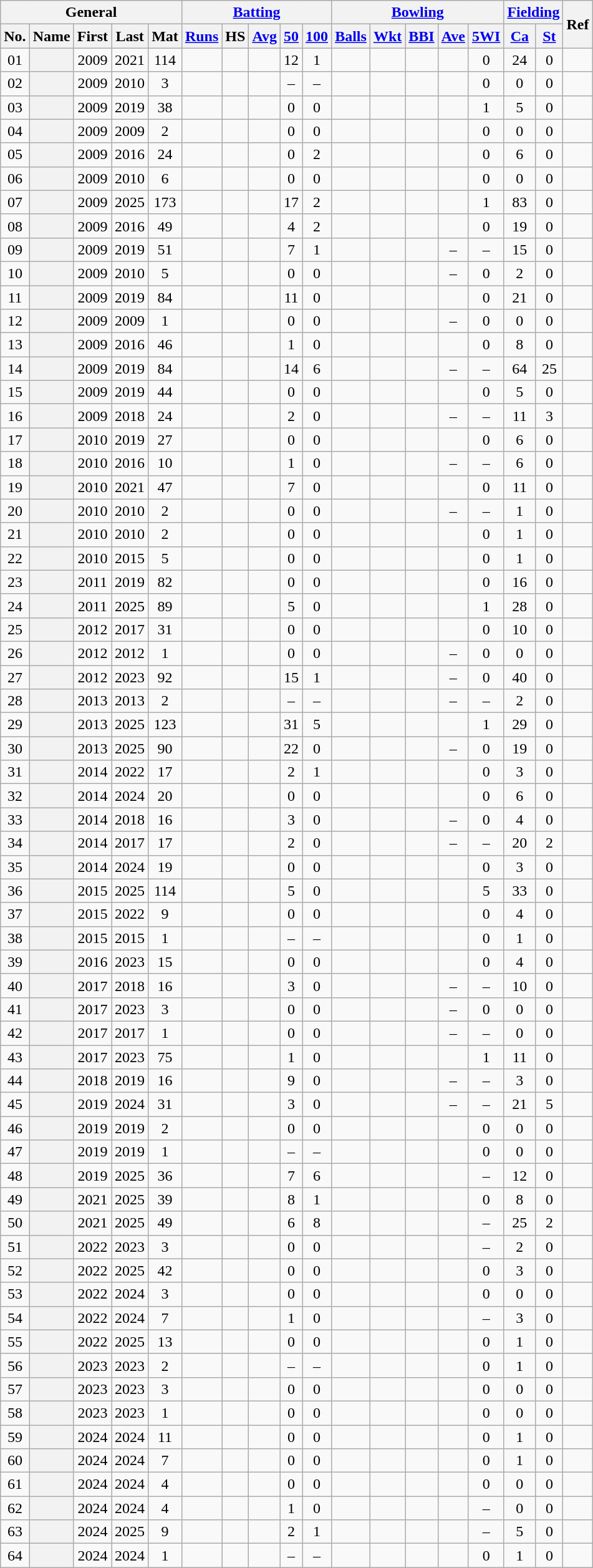<table class="wikitable sortable plainrowheaders">
<tr align="center">
<th scope="col" colspan=5 class="unsortable">General</th>
<th scope="col" colspan=5 class="unsortable"><a href='#'>Batting</a></th>
<th scope="col" colspan=5 class="unsortable"><a href='#'>Bowling</a></th>
<th scope="col" colspan=2 class="unsortable"><a href='#'>Fielding</a></th>
<th scope="col" rowspan=2 class="unsortable">Ref</th>
</tr>
<tr align="center">
<th scope="col">No.</th>
<th scope="col">Name</th>
<th scope="col">First</th>
<th scope="col">Last</th>
<th scope="col">Mat</th>
<th scope="col"><a href='#'>Runs</a></th>
<th scope="col">HS</th>
<th scope="col"><a href='#'>Avg</a></th>
<th scope="col"><a href='#'>50</a></th>
<th scope="col"><a href='#'>100</a></th>
<th scope="col"><a href='#'>Balls</a></th>
<th scope="col"><a href='#'>Wkt</a></th>
<th scope="col"><a href='#'>BBI</a></th>
<th scope="col"><a href='#'>Ave</a></th>
<th><a href='#'>5WI</a></th>
<th scope="col"><a href='#'>Ca</a></th>
<th scope="col"><a href='#'>St</a></th>
</tr>
<tr align="center">
<td><span>0</span>1</td>
<th scope="row"></th>
<td>2009</td>
<td>2021</td>
<td>114</td>
<td></td>
<td></td>
<td></td>
<td>12</td>
<td>1</td>
<td></td>
<td></td>
<td></td>
<td></td>
<td>0</td>
<td>24</td>
<td>0</td>
<td></td>
</tr>
<tr align="center">
<td><span>0</span>2</td>
<th scope="row"></th>
<td>2009</td>
<td>2010</td>
<td>3</td>
<td></td>
<td></td>
<td></td>
<td>–</td>
<td>–</td>
<td></td>
<td></td>
<td></td>
<td></td>
<td>0</td>
<td>0</td>
<td>0</td>
<td></td>
</tr>
<tr align="center">
<td><span>0</span>3</td>
<th scope="row"></th>
<td>2009</td>
<td>2019</td>
<td>38</td>
<td></td>
<td></td>
<td></td>
<td>0</td>
<td>0</td>
<td></td>
<td></td>
<td></td>
<td></td>
<td>1</td>
<td>5</td>
<td>0</td>
<td></td>
</tr>
<tr align="center">
<td><span>0</span>4</td>
<th scope="row"></th>
<td>2009</td>
<td>2009</td>
<td>2</td>
<td></td>
<td></td>
<td></td>
<td>0</td>
<td>0</td>
<td></td>
<td></td>
<td></td>
<td></td>
<td>0</td>
<td>0</td>
<td>0</td>
<td></td>
</tr>
<tr align="center">
<td><span>0</span>5</td>
<th scope="row"></th>
<td>2009</td>
<td>2016</td>
<td>24</td>
<td></td>
<td></td>
<td></td>
<td>0</td>
<td>2</td>
<td></td>
<td></td>
<td></td>
<td></td>
<td>0</td>
<td>6</td>
<td>0</td>
<td></td>
</tr>
<tr align="center">
<td><span>0</span>6</td>
<th scope="row"></th>
<td>2009</td>
<td>2010</td>
<td>6</td>
<td></td>
<td></td>
<td></td>
<td>0</td>
<td>0</td>
<td></td>
<td></td>
<td></td>
<td></td>
<td>0</td>
<td>0</td>
<td>0</td>
<td></td>
</tr>
<tr align="center">
<td><span>0</span>7</td>
<th scope="row"></th>
<td>2009</td>
<td>2025</td>
<td>173</td>
<td></td>
<td></td>
<td></td>
<td>17</td>
<td>2</td>
<td></td>
<td></td>
<td></td>
<td></td>
<td>1</td>
<td>83</td>
<td>0</td>
<td></td>
</tr>
<tr align="center">
<td><span>0</span>8</td>
<th scope="row"></th>
<td>2009</td>
<td>2016</td>
<td>49</td>
<td></td>
<td></td>
<td></td>
<td>4</td>
<td>2</td>
<td></td>
<td></td>
<td></td>
<td></td>
<td>0</td>
<td>19</td>
<td>0</td>
<td></td>
</tr>
<tr align="center">
<td><span>0</span>9</td>
<th scope="row"></th>
<td>2009</td>
<td>2019</td>
<td>51</td>
<td></td>
<td></td>
<td></td>
<td>7</td>
<td>1</td>
<td></td>
<td></td>
<td></td>
<td>–</td>
<td>–</td>
<td>15</td>
<td>0</td>
<td></td>
</tr>
<tr align="center">
<td>10</td>
<th scope="row"></th>
<td>2009</td>
<td>2010</td>
<td>5</td>
<td></td>
<td></td>
<td></td>
<td>0</td>
<td>0</td>
<td></td>
<td></td>
<td></td>
<td>–</td>
<td>0</td>
<td>2</td>
<td>0</td>
<td></td>
</tr>
<tr align="center">
<td>11</td>
<th scope="row"></th>
<td>2009</td>
<td>2019</td>
<td>84</td>
<td></td>
<td></td>
<td></td>
<td>11</td>
<td>0</td>
<td></td>
<td></td>
<td></td>
<td></td>
<td>0</td>
<td>21</td>
<td>0</td>
<td></td>
</tr>
<tr align="center">
<td>12</td>
<th scope="row"></th>
<td>2009</td>
<td>2009</td>
<td>1</td>
<td></td>
<td></td>
<td></td>
<td>0</td>
<td>0</td>
<td></td>
<td></td>
<td></td>
<td>–</td>
<td>0</td>
<td>0</td>
<td>0</td>
<td></td>
</tr>
<tr align="center">
<td>13</td>
<th scope="row"></th>
<td>2009</td>
<td>2016</td>
<td>46</td>
<td></td>
<td></td>
<td></td>
<td>1</td>
<td>0</td>
<td></td>
<td></td>
<td></td>
<td></td>
<td>0</td>
<td>8</td>
<td>0</td>
<td></td>
</tr>
<tr align="center">
<td>14</td>
<th scope="row"></th>
<td>2009</td>
<td>2019</td>
<td>84</td>
<td></td>
<td></td>
<td></td>
<td>14</td>
<td>6</td>
<td></td>
<td></td>
<td></td>
<td>–</td>
<td>–</td>
<td>64</td>
<td>25</td>
<td></td>
</tr>
<tr align="center">
<td>15</td>
<th scope="row"></th>
<td>2009</td>
<td>2019</td>
<td>44</td>
<td></td>
<td></td>
<td></td>
<td>0</td>
<td>0</td>
<td></td>
<td></td>
<td></td>
<td></td>
<td>0</td>
<td>5</td>
<td>0</td>
<td></td>
</tr>
<tr align="center">
<td>16</td>
<th scope="row"> </th>
<td>2009</td>
<td>2018</td>
<td>24</td>
<td></td>
<td></td>
<td></td>
<td>2</td>
<td>0</td>
<td></td>
<td></td>
<td></td>
<td>–</td>
<td>–</td>
<td>11</td>
<td>3</td>
<td></td>
</tr>
<tr align="center">
<td>17</td>
<th scope="row"></th>
<td>2010</td>
<td>2019</td>
<td>27</td>
<td></td>
<td></td>
<td></td>
<td>0</td>
<td>0</td>
<td></td>
<td></td>
<td></td>
<td></td>
<td>0</td>
<td>6</td>
<td>0</td>
<td></td>
</tr>
<tr align="center">
<td>18</td>
<th scope="row"></th>
<td>2010</td>
<td>2016</td>
<td>10</td>
<td></td>
<td></td>
<td></td>
<td>1</td>
<td>0</td>
<td></td>
<td></td>
<td></td>
<td>–</td>
<td>–</td>
<td>6</td>
<td>0</td>
<td></td>
</tr>
<tr align="center">
<td>19</td>
<th scope="row"></th>
<td>2010</td>
<td>2021</td>
<td>47</td>
<td></td>
<td></td>
<td></td>
<td>7</td>
<td>0</td>
<td></td>
<td></td>
<td></td>
<td></td>
<td>0</td>
<td>11</td>
<td>0</td>
<td></td>
</tr>
<tr align="center">
<td>20</td>
<th scope="row"></th>
<td>2010</td>
<td>2010</td>
<td>2</td>
<td></td>
<td></td>
<td></td>
<td>0</td>
<td>0</td>
<td></td>
<td></td>
<td></td>
<td>–</td>
<td>–</td>
<td>1</td>
<td>0</td>
<td></td>
</tr>
<tr align="center">
<td>21</td>
<th scope="row"></th>
<td>2010</td>
<td>2010</td>
<td>2</td>
<td></td>
<td></td>
<td></td>
<td>0</td>
<td>0</td>
<td></td>
<td></td>
<td></td>
<td></td>
<td>0</td>
<td>1</td>
<td>0</td>
<td></td>
</tr>
<tr align="center">
<td>22</td>
<th scope="row"></th>
<td>2010</td>
<td>2015</td>
<td>5</td>
<td></td>
<td></td>
<td></td>
<td>0</td>
<td>0</td>
<td></td>
<td></td>
<td></td>
<td></td>
<td>0</td>
<td>1</td>
<td>0</td>
<td></td>
</tr>
<tr align="center">
<td>23</td>
<th scope="row"></th>
<td>2011</td>
<td>2019</td>
<td>82</td>
<td></td>
<td></td>
<td></td>
<td>0</td>
<td>0</td>
<td></td>
<td></td>
<td></td>
<td></td>
<td>0</td>
<td>16</td>
<td>0</td>
<td></td>
</tr>
<tr align="center">
<td>24</td>
<th scope="row"></th>
<td>2011</td>
<td>2025</td>
<td>89</td>
<td></td>
<td></td>
<td></td>
<td>5</td>
<td>0</td>
<td></td>
<td></td>
<td></td>
<td></td>
<td>1</td>
<td>28</td>
<td>0</td>
<td></td>
</tr>
<tr align="center">
<td>25</td>
<th scope="row"></th>
<td>2012</td>
<td>2017</td>
<td>31</td>
<td></td>
<td></td>
<td></td>
<td>0</td>
<td>0</td>
<td></td>
<td></td>
<td></td>
<td></td>
<td>0</td>
<td>10</td>
<td>0</td>
<td></td>
</tr>
<tr align="center">
<td>26</td>
<th scope="row"></th>
<td>2012</td>
<td>2012</td>
<td>1</td>
<td></td>
<td></td>
<td></td>
<td>0</td>
<td>0</td>
<td></td>
<td></td>
<td></td>
<td>–</td>
<td>0</td>
<td>0</td>
<td>0</td>
<td></td>
</tr>
<tr align="center">
<td>27</td>
<th scope="row"></th>
<td>2012</td>
<td>2023</td>
<td>92</td>
<td></td>
<td></td>
<td></td>
<td>15</td>
<td>1</td>
<td></td>
<td></td>
<td></td>
<td>–</td>
<td>0</td>
<td>40</td>
<td>0</td>
<td></td>
</tr>
<tr align="center">
<td>28</td>
<th scope="row"></th>
<td>2013</td>
<td>2013</td>
<td>2</td>
<td></td>
<td></td>
<td></td>
<td>–</td>
<td>–</td>
<td></td>
<td></td>
<td></td>
<td>–</td>
<td>–</td>
<td>2</td>
<td>0</td>
<td></td>
</tr>
<tr align="center">
<td>29</td>
<th scope="row"></th>
<td>2013</td>
<td>2025</td>
<td>123</td>
<td></td>
<td></td>
<td></td>
<td>31</td>
<td>5</td>
<td></td>
<td></td>
<td></td>
<td></td>
<td>1</td>
<td>29</td>
<td>0</td>
<td></td>
</tr>
<tr align="center">
<td>30</td>
<th scope="row"></th>
<td>2013</td>
<td>2025</td>
<td>90</td>
<td></td>
<td></td>
<td></td>
<td>22</td>
<td>0</td>
<td></td>
<td></td>
<td></td>
<td>–</td>
<td>0</td>
<td>19</td>
<td>0</td>
<td></td>
</tr>
<tr align="center">
<td>31</td>
<th scope="row"></th>
<td>2014</td>
<td>2022</td>
<td>17</td>
<td></td>
<td></td>
<td></td>
<td>2</td>
<td>1</td>
<td></td>
<td></td>
<td></td>
<td></td>
<td>0</td>
<td>3</td>
<td>0</td>
<td></td>
</tr>
<tr align="center">
<td>32</td>
<th scope="row"></th>
<td>2014</td>
<td>2024</td>
<td>20</td>
<td></td>
<td></td>
<td></td>
<td>0</td>
<td>0</td>
<td></td>
<td></td>
<td></td>
<td></td>
<td>0</td>
<td>6</td>
<td>0</td>
<td></td>
</tr>
<tr align="center">
<td>33</td>
<th scope="row"></th>
<td>2014</td>
<td>2018</td>
<td>16</td>
<td></td>
<td></td>
<td></td>
<td>3</td>
<td>0</td>
<td></td>
<td></td>
<td></td>
<td>–</td>
<td>0</td>
<td>4</td>
<td>0</td>
<td></td>
</tr>
<tr align="center">
<td>34</td>
<th scope="row"></th>
<td>2014</td>
<td>2017</td>
<td>17</td>
<td></td>
<td></td>
<td></td>
<td>2</td>
<td>0</td>
<td></td>
<td></td>
<td></td>
<td>–</td>
<td>–</td>
<td>20</td>
<td>2</td>
<td></td>
</tr>
<tr align="center">
<td>35</td>
<th scope="row"></th>
<td>2014</td>
<td>2024</td>
<td>19</td>
<td></td>
<td></td>
<td></td>
<td>0</td>
<td>0</td>
<td></td>
<td></td>
<td></td>
<td></td>
<td>0</td>
<td>3</td>
<td>0</td>
<td></td>
</tr>
<tr align="center">
<td>36</td>
<th scope="row"></th>
<td>2015</td>
<td>2025</td>
<td>114</td>
<td></td>
<td></td>
<td></td>
<td>5</td>
<td>0</td>
<td></td>
<td></td>
<td></td>
<td></td>
<td>5</td>
<td>33</td>
<td>0</td>
<td></td>
</tr>
<tr align="center">
<td>37</td>
<th scope="row"></th>
<td>2015</td>
<td>2022</td>
<td>9</td>
<td></td>
<td></td>
<td></td>
<td>0</td>
<td>0</td>
<td></td>
<td></td>
<td></td>
<td></td>
<td>0</td>
<td>4</td>
<td>0</td>
<td></td>
</tr>
<tr align="center">
<td>38</td>
<th scope="row"></th>
<td>2015</td>
<td>2015</td>
<td>1</td>
<td></td>
<td></td>
<td></td>
<td>–</td>
<td>–</td>
<td></td>
<td></td>
<td></td>
<td></td>
<td>0</td>
<td>1</td>
<td>0</td>
<td></td>
</tr>
<tr align="center">
<td>39</td>
<th scope="row"></th>
<td>2016</td>
<td>2023</td>
<td>15</td>
<td></td>
<td></td>
<td></td>
<td>0</td>
<td>0</td>
<td></td>
<td></td>
<td></td>
<td></td>
<td>0</td>
<td>4</td>
<td>0</td>
<td></td>
</tr>
<tr align="center">
<td>40</td>
<th scope="row"></th>
<td>2017</td>
<td>2018</td>
<td>16</td>
<td></td>
<td></td>
<td></td>
<td>3</td>
<td>0</td>
<td></td>
<td></td>
<td></td>
<td>–</td>
<td>–</td>
<td>10</td>
<td>0</td>
<td></td>
</tr>
<tr align="center">
<td>41</td>
<th scope="row"></th>
<td>2017</td>
<td>2023</td>
<td>3</td>
<td></td>
<td></td>
<td></td>
<td>0</td>
<td>0</td>
<td></td>
<td></td>
<td></td>
<td>–</td>
<td>0</td>
<td>0</td>
<td>0</td>
<td></td>
</tr>
<tr align="center">
<td>42</td>
<th scope="row"></th>
<td>2017</td>
<td>2017</td>
<td>1</td>
<td></td>
<td></td>
<td></td>
<td>0</td>
<td>0</td>
<td></td>
<td></td>
<td></td>
<td>–</td>
<td>–</td>
<td>0</td>
<td>0</td>
<td></td>
</tr>
<tr align="center">
<td>43</td>
<th scope="row"></th>
<td>2017</td>
<td>2023</td>
<td>75</td>
<td></td>
<td></td>
<td></td>
<td>1</td>
<td>0</td>
<td></td>
<td></td>
<td></td>
<td></td>
<td>1</td>
<td>11</td>
<td>0</td>
<td></td>
</tr>
<tr align="center">
<td>44</td>
<th scope="row"></th>
<td>2018</td>
<td>2019</td>
<td>16</td>
<td></td>
<td></td>
<td></td>
<td>9</td>
<td>0</td>
<td></td>
<td></td>
<td></td>
<td>–</td>
<td>–</td>
<td>3</td>
<td>0</td>
<td></td>
</tr>
<tr align="center">
<td>45</td>
<th scope="row"></th>
<td>2019</td>
<td>2024</td>
<td>31</td>
<td></td>
<td></td>
<td></td>
<td>3</td>
<td>0</td>
<td></td>
<td></td>
<td></td>
<td>–</td>
<td>–</td>
<td>21</td>
<td>5</td>
<td></td>
</tr>
<tr align="center">
<td>46</td>
<th scope="row"></th>
<td>2019</td>
<td>2019</td>
<td>2</td>
<td></td>
<td></td>
<td></td>
<td>0</td>
<td>0</td>
<td></td>
<td></td>
<td></td>
<td></td>
<td>0</td>
<td>0</td>
<td>0</td>
<td></td>
</tr>
<tr align="center">
<td>47</td>
<th scope="row"></th>
<td>2019</td>
<td>2019</td>
<td>1</td>
<td></td>
<td></td>
<td></td>
<td>–</td>
<td>–</td>
<td></td>
<td></td>
<td></td>
<td></td>
<td>0</td>
<td>0</td>
<td>0</td>
<td></td>
</tr>
<tr align="center">
<td>48</td>
<th scope="row"></th>
<td>2019</td>
<td>2025</td>
<td>36</td>
<td></td>
<td></td>
<td></td>
<td>7</td>
<td>6</td>
<td></td>
<td></td>
<td></td>
<td></td>
<td>–</td>
<td>12</td>
<td>0</td>
<td></td>
</tr>
<tr align="center">
<td>49</td>
<th scope="row"></th>
<td>2021</td>
<td>2025</td>
<td>39</td>
<td></td>
<td></td>
<td></td>
<td>8</td>
<td>1</td>
<td></td>
<td></td>
<td></td>
<td></td>
<td>0</td>
<td>8</td>
<td>0</td>
<td></td>
</tr>
<tr align="center">
<td>50</td>
<th scope="row"></th>
<td>2021</td>
<td>2025</td>
<td>49</td>
<td></td>
<td></td>
<td></td>
<td>6</td>
<td>8</td>
<td></td>
<td></td>
<td></td>
<td></td>
<td>–</td>
<td>25</td>
<td>2</td>
<td></td>
</tr>
<tr align="center">
<td>51</td>
<th scope="row"></th>
<td>2022</td>
<td>2023</td>
<td>3</td>
<td></td>
<td></td>
<td></td>
<td>0</td>
<td>0</td>
<td></td>
<td></td>
<td></td>
<td></td>
<td>–</td>
<td>2</td>
<td>0</td>
<td></td>
</tr>
<tr align="center">
<td>52</td>
<th scope="row"></th>
<td>2022</td>
<td>2025</td>
<td>42</td>
<td></td>
<td></td>
<td></td>
<td>0</td>
<td>0</td>
<td></td>
<td></td>
<td></td>
<td></td>
<td>0</td>
<td>3</td>
<td>0</td>
<td></td>
</tr>
<tr align="center">
<td>53</td>
<th scope="row"></th>
<td>2022</td>
<td>2024</td>
<td>3</td>
<td></td>
<td></td>
<td></td>
<td>0</td>
<td>0</td>
<td></td>
<td></td>
<td></td>
<td></td>
<td>0</td>
<td>0</td>
<td>0</td>
<td></td>
</tr>
<tr align="center">
<td>54</td>
<th scope="row"></th>
<td>2022</td>
<td>2024</td>
<td>7</td>
<td></td>
<td></td>
<td></td>
<td>1</td>
<td>0</td>
<td></td>
<td></td>
<td></td>
<td></td>
<td>–</td>
<td>3</td>
<td>0</td>
<td></td>
</tr>
<tr align="center">
<td>55</td>
<th scope="row"></th>
<td>2022</td>
<td>2025</td>
<td>13</td>
<td></td>
<td></td>
<td></td>
<td>0</td>
<td>0</td>
<td></td>
<td></td>
<td></td>
<td></td>
<td>0</td>
<td>1</td>
<td>0</td>
<td></td>
</tr>
<tr align="center">
<td>56</td>
<th scope="row"></th>
<td>2023</td>
<td>2023</td>
<td>2</td>
<td></td>
<td></td>
<td></td>
<td>–</td>
<td>–</td>
<td></td>
<td></td>
<td></td>
<td></td>
<td>0</td>
<td>1</td>
<td>0</td>
<td></td>
</tr>
<tr align="center">
<td>57</td>
<th scope="row"></th>
<td>2023</td>
<td>2023</td>
<td>3</td>
<td></td>
<td></td>
<td></td>
<td>0</td>
<td>0</td>
<td></td>
<td></td>
<td></td>
<td></td>
<td>0</td>
<td>0</td>
<td>0</td>
<td></td>
</tr>
<tr align="center">
<td>58</td>
<th scope="row"></th>
<td>2023</td>
<td>2023</td>
<td>1</td>
<td></td>
<td></td>
<td></td>
<td>0</td>
<td>0</td>
<td></td>
<td></td>
<td></td>
<td></td>
<td>0</td>
<td>0</td>
<td>0</td>
<td></td>
</tr>
<tr align="center">
<td>59</td>
<th scope="row"></th>
<td>2024</td>
<td>2024</td>
<td>11</td>
<td></td>
<td></td>
<td></td>
<td>0</td>
<td>0</td>
<td></td>
<td></td>
<td></td>
<td></td>
<td>0</td>
<td>1</td>
<td>0</td>
<td></td>
</tr>
<tr align="center">
<td>60</td>
<th scope="row"></th>
<td>2024</td>
<td>2024</td>
<td>7</td>
<td></td>
<td></td>
<td></td>
<td>0</td>
<td>0</td>
<td></td>
<td></td>
<td></td>
<td></td>
<td>0</td>
<td>1</td>
<td>0</td>
<td></td>
</tr>
<tr align="center">
<td>61</td>
<th scope="row"></th>
<td>2024</td>
<td>2024</td>
<td>4</td>
<td></td>
<td></td>
<td></td>
<td>0</td>
<td>0</td>
<td></td>
<td></td>
<td></td>
<td></td>
<td>0</td>
<td>0</td>
<td>0</td>
<td></td>
</tr>
<tr align="center">
<td>62</td>
<th scope="row"></th>
<td>2024</td>
<td>2024</td>
<td>4</td>
<td></td>
<td></td>
<td></td>
<td>1</td>
<td>0</td>
<td></td>
<td></td>
<td></td>
<td></td>
<td>–</td>
<td>0</td>
<td>0</td>
<td></td>
</tr>
<tr align="center">
<td>63</td>
<th scope="row"></th>
<td>2024</td>
<td>2025</td>
<td>9</td>
<td></td>
<td></td>
<td></td>
<td>2</td>
<td>1</td>
<td></td>
<td></td>
<td></td>
<td></td>
<td>–</td>
<td>5</td>
<td>0</td>
<td></td>
</tr>
<tr align="center">
<td>64</td>
<th scope="row"></th>
<td>2024</td>
<td>2024</td>
<td>1</td>
<td></td>
<td></td>
<td></td>
<td>–</td>
<td>–</td>
<td></td>
<td></td>
<td></td>
<td></td>
<td>0</td>
<td>1</td>
<td>0</td>
<td></td>
</tr>
</table>
